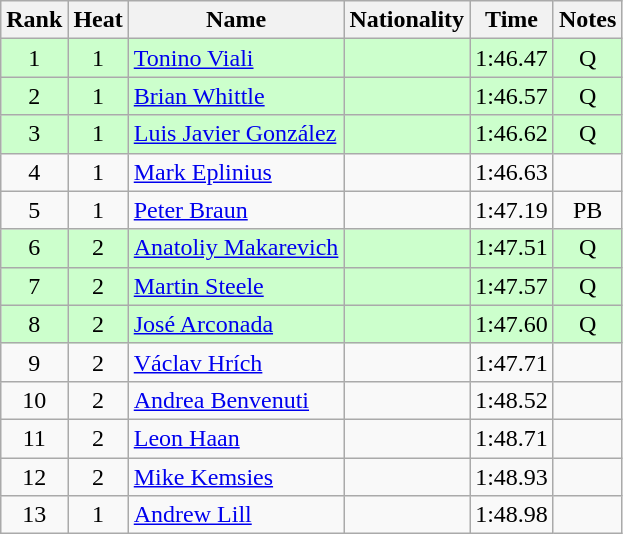<table class="wikitable sortable" style="text-align:center">
<tr>
<th>Rank</th>
<th>Heat</th>
<th>Name</th>
<th>Nationality</th>
<th>Time</th>
<th>Notes</th>
</tr>
<tr bgcolor=ccffcc>
<td>1</td>
<td>1</td>
<td align="left"><a href='#'>Tonino Viali</a></td>
<td align=left></td>
<td>1:46.47</td>
<td>Q</td>
</tr>
<tr bgcolor=ccffcc>
<td>2</td>
<td>1</td>
<td align="left"><a href='#'>Brian Whittle</a></td>
<td align=left></td>
<td>1:46.57</td>
<td>Q</td>
</tr>
<tr bgcolor=ccffcc>
<td>3</td>
<td>1</td>
<td align="left"><a href='#'>Luis Javier González</a></td>
<td align=left></td>
<td>1:46.62</td>
<td>Q</td>
</tr>
<tr>
<td>4</td>
<td>1</td>
<td align="left"><a href='#'>Mark Eplinius</a></td>
<td align=left></td>
<td>1:46.63</td>
<td></td>
</tr>
<tr>
<td>5</td>
<td>1</td>
<td align="left"><a href='#'>Peter Braun</a></td>
<td align=left></td>
<td>1:47.19</td>
<td>PB</td>
</tr>
<tr bgcolor=ccffcc>
<td>6</td>
<td>2</td>
<td align="left"><a href='#'>Anatoliy Makarevich</a></td>
<td align=left></td>
<td>1:47.51</td>
<td>Q</td>
</tr>
<tr bgcolor=ccffcc>
<td>7</td>
<td>2</td>
<td align="left"><a href='#'>Martin Steele</a></td>
<td align=left></td>
<td>1:47.57</td>
<td>Q</td>
</tr>
<tr bgcolor=ccffcc>
<td>8</td>
<td>2</td>
<td align="left"><a href='#'>José Arconada</a></td>
<td align=left></td>
<td>1:47.60</td>
<td>Q</td>
</tr>
<tr>
<td>9</td>
<td>2</td>
<td align="left"><a href='#'>Václav Hrích</a></td>
<td align=left></td>
<td>1:47.71</td>
<td></td>
</tr>
<tr>
<td>10</td>
<td>2</td>
<td align="left"><a href='#'>Andrea Benvenuti</a></td>
<td align=left></td>
<td>1:48.52</td>
<td></td>
</tr>
<tr>
<td>11</td>
<td>2</td>
<td align="left"><a href='#'>Leon Haan</a></td>
<td align=left></td>
<td>1:48.71</td>
<td></td>
</tr>
<tr>
<td>12</td>
<td>2</td>
<td align="left"><a href='#'>Mike Kemsies</a></td>
<td align=left></td>
<td>1:48.93</td>
<td></td>
</tr>
<tr>
<td>13</td>
<td>1</td>
<td align="left"><a href='#'>Andrew Lill</a></td>
<td align=left></td>
<td>1:48.98</td>
<td></td>
</tr>
</table>
